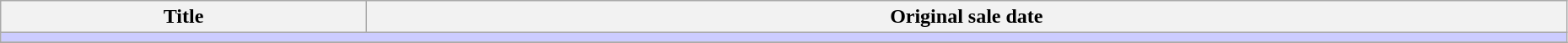<table class="wikitable" width="98%">
<tr>
<th>Title</th>
<th>Original sale date</th>
</tr>
<tr>
<td colspan="5" bgcolor="#CCF"></td>
</tr>
<tr>
</tr>
</table>
